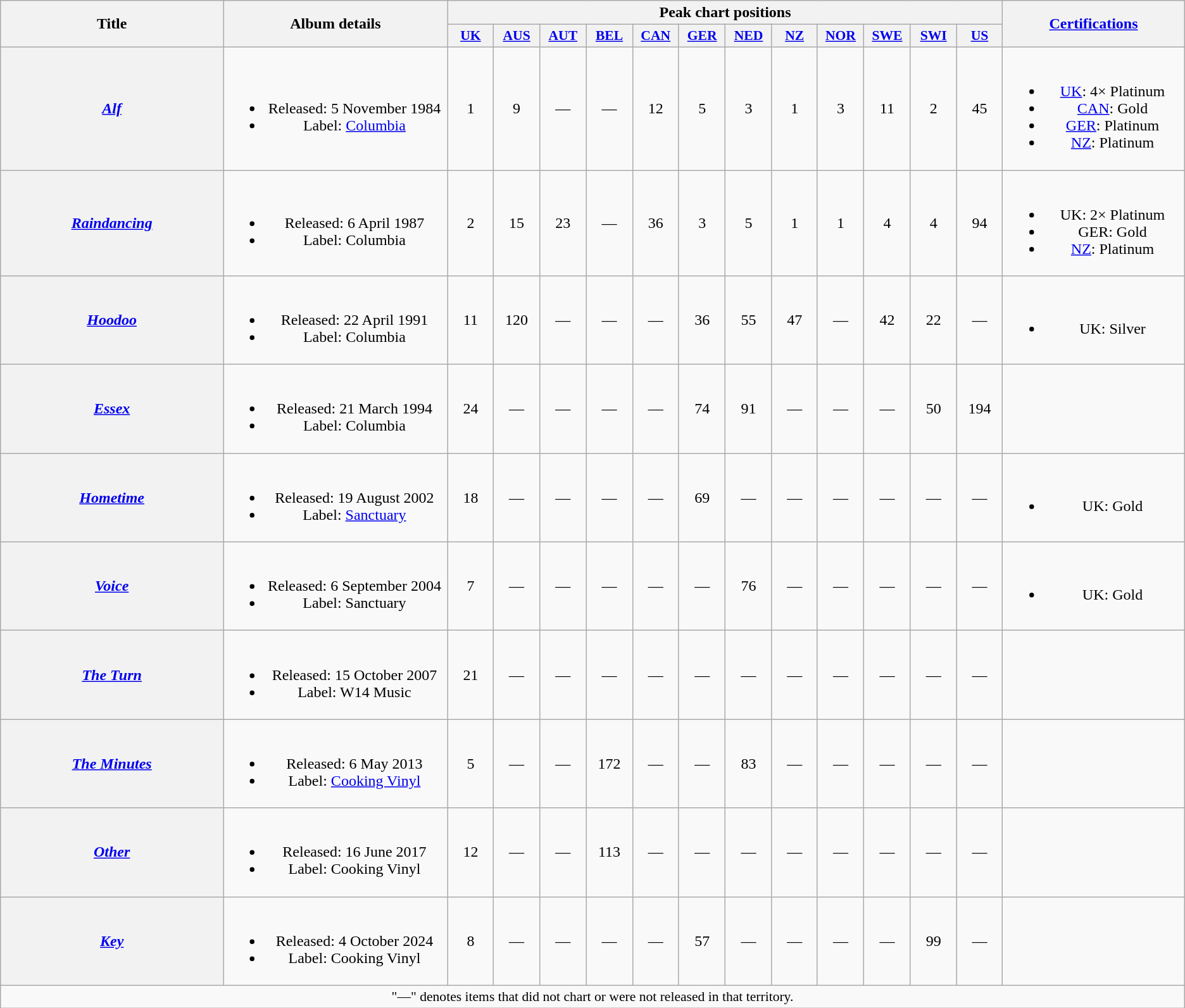<table class="wikitable plainrowheaders" style="text-align:center;">
<tr>
<th scope="col" rowspan="2" style="width:15em;">Title</th>
<th scope="col" rowspan="2" style="width:15em;">Album details</th>
<th scope="col" colspan="12">Peak chart positions</th>
<th rowspan="2" style="width:12em;"><a href='#'>Certifications</a></th>
</tr>
<tr>
<th scope="col" style="width:3em;font-size:90%;"><a href='#'>UK</a><br></th>
<th scope="col" style="width:3em;font-size:90%;"><a href='#'>AUS</a><br></th>
<th scope="col" style="width:3em;font-size:90%;"><a href='#'>AUT</a><br></th>
<th scope="col" style="width:3em;font-size:90%;"><a href='#'>BEL</a><br></th>
<th scope="col" style="width:3em;font-size:90%;"><a href='#'>CAN</a><br> </th>
<th scope="col" style="width:3em;font-size:90%;"><a href='#'>GER</a><br></th>
<th scope="col" style="width:3em;font-size:90%;"><a href='#'>NED</a><br></th>
<th scope="col" style="width:3em;font-size:90%;"><a href='#'>NZ</a><br></th>
<th scope="col" style="width:3em;font-size:90%;"><a href='#'>NOR</a><br></th>
<th scope="col" style="width:3em;font-size:90%;"><a href='#'>SWE</a><br></th>
<th scope="col" style="width:3em;font-size:90%;"><a href='#'>SWI</a><br></th>
<th scope="col" style="width:3em;font-size:90%;"><a href='#'>US</a><br></th>
</tr>
<tr>
<th scope="row"><em><a href='#'>Alf</a></em></th>
<td><br><ul><li>Released: 5 November 1984</li><li>Label: <a href='#'>Columbia</a></li></ul></td>
<td>1</td>
<td>9</td>
<td>—</td>
<td>—</td>
<td>12</td>
<td>5</td>
<td>3</td>
<td>1</td>
<td>3</td>
<td>11</td>
<td>2</td>
<td>45</td>
<td><br><ul><li><a href='#'>UK</a>: 4× Platinum</li><li><a href='#'>CAN</a>: Gold</li><li><a href='#'>GER</a>: Platinum</li><li><a href='#'>NZ</a>: Platinum</li></ul></td>
</tr>
<tr>
<th scope="row"><em><a href='#'>Raindancing</a></em></th>
<td><br><ul><li>Released: 6 April 1987</li><li>Label: Columbia</li></ul></td>
<td>2</td>
<td>15</td>
<td>23</td>
<td>—</td>
<td>36</td>
<td>3</td>
<td>5</td>
<td>1</td>
<td>1</td>
<td>4</td>
<td>4</td>
<td>94</td>
<td><br><ul><li>UK: 2× Platinum</li><li>GER: Gold</li><li><a href='#'>NZ</a>: Platinum</li></ul></td>
</tr>
<tr>
<th scope="row"><em><a href='#'>Hoodoo</a></em></th>
<td><br><ul><li>Released: 22 April 1991</li><li>Label: Columbia</li></ul></td>
<td>11</td>
<td>120</td>
<td>—</td>
<td>—</td>
<td>—</td>
<td>36</td>
<td>55</td>
<td>47</td>
<td>—</td>
<td>42</td>
<td>22</td>
<td>—</td>
<td><br><ul><li>UK: Silver</li></ul></td>
</tr>
<tr>
<th scope="row"><em><a href='#'>Essex</a></em></th>
<td><br><ul><li>Released: 21 March 1994</li><li>Label: Columbia</li></ul></td>
<td>24</td>
<td>—</td>
<td>—</td>
<td>—</td>
<td>—</td>
<td>74</td>
<td>91</td>
<td>—</td>
<td>—</td>
<td>—</td>
<td>50</td>
<td>194</td>
<td></td>
</tr>
<tr>
<th scope="row"><em><a href='#'>Hometime</a></em></th>
<td><br><ul><li>Released: 19 August 2002</li><li>Label: <a href='#'>Sanctuary</a></li></ul></td>
<td>18</td>
<td>—</td>
<td>—</td>
<td>—</td>
<td>—</td>
<td>69</td>
<td>—</td>
<td>—</td>
<td>—</td>
<td>—</td>
<td>—</td>
<td>—</td>
<td><br><ul><li>UK: Gold</li></ul></td>
</tr>
<tr>
<th scope="row"><em><a href='#'>Voice</a></em></th>
<td><br><ul><li>Released: 6 September 2004</li><li>Label: Sanctuary</li></ul></td>
<td>7</td>
<td>—</td>
<td>—</td>
<td>—</td>
<td>—</td>
<td>—</td>
<td>76</td>
<td>—</td>
<td>—</td>
<td>—</td>
<td>—</td>
<td>—</td>
<td><br><ul><li>UK: Gold</li></ul></td>
</tr>
<tr>
<th scope="row"><em><a href='#'>The Turn</a></em></th>
<td><br><ul><li>Released: 15 October 2007</li><li>Label: W14 Music</li></ul></td>
<td>21</td>
<td>—</td>
<td>—</td>
<td>—</td>
<td>—</td>
<td>—</td>
<td>—</td>
<td>—</td>
<td>—</td>
<td>—</td>
<td>—</td>
<td>—</td>
<td></td>
</tr>
<tr>
<th scope="row"><em><a href='#'>The Minutes</a></em></th>
<td><br><ul><li>Released: 6 May 2013</li><li>Label: <a href='#'>Cooking Vinyl</a></li></ul></td>
<td>5</td>
<td>—</td>
<td>—</td>
<td>172</td>
<td>—</td>
<td>—</td>
<td>83</td>
<td>—</td>
<td>—</td>
<td>—</td>
<td>—</td>
<td>—</td>
<td></td>
</tr>
<tr>
<th scope="row"><em><a href='#'>Other</a></em></th>
<td><br><ul><li>Released: 16 June 2017</li><li>Label: Cooking Vinyl</li></ul></td>
<td>12</td>
<td>—</td>
<td>—</td>
<td>113</td>
<td>—</td>
<td>—</td>
<td>—</td>
<td>—</td>
<td>—</td>
<td>—</td>
<td>—</td>
<td>—</td>
<td></td>
</tr>
<tr>
<th scope="row"><em><a href='#'>Key</a></em></th>
<td><br><ul><li>Released: 4 October 2024</li><li>Label: Cooking Vinyl</li></ul></td>
<td>8</td>
<td>—</td>
<td>—</td>
<td>—</td>
<td>—</td>
<td>57</td>
<td>—</td>
<td>—</td>
<td>—</td>
<td>—</td>
<td>99</td>
<td>—</td>
<td></td>
</tr>
<tr>
<td align="center" style="font-size:90%" colspan="16">"—" denotes items that did not chart or were not released in that territory.</td>
</tr>
</table>
